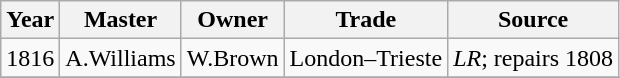<table class=" wikitable">
<tr>
<th>Year</th>
<th>Master</th>
<th>Owner</th>
<th>Trade</th>
<th>Source</th>
</tr>
<tr>
<td>1816</td>
<td>A.Williams</td>
<td>W.Brown</td>
<td>London–Trieste</td>
<td><em>LR</em>; repairs 1808</td>
</tr>
<tr>
</tr>
</table>
